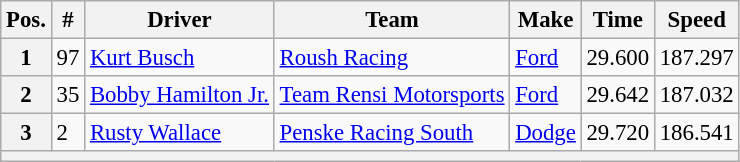<table class="wikitable" style="font-size:95%">
<tr>
<th>Pos.</th>
<th>#</th>
<th>Driver</th>
<th>Team</th>
<th>Make</th>
<th>Time</th>
<th>Speed</th>
</tr>
<tr>
<th>1</th>
<td>97</td>
<td><a href='#'>Kurt Busch</a></td>
<td><a href='#'>Roush Racing</a></td>
<td><a href='#'>Ford</a></td>
<td>29.600</td>
<td>187.297</td>
</tr>
<tr>
<th>2</th>
<td>35</td>
<td><a href='#'>Bobby Hamilton Jr.</a></td>
<td><a href='#'>Team Rensi Motorsports</a></td>
<td><a href='#'>Ford</a></td>
<td>29.642</td>
<td>187.032</td>
</tr>
<tr>
<th>3</th>
<td>2</td>
<td><a href='#'>Rusty Wallace</a></td>
<td><a href='#'>Penske Racing South</a></td>
<td><a href='#'>Dodge</a></td>
<td>29.720</td>
<td>186.541</td>
</tr>
<tr>
<th colspan="7"></th>
</tr>
</table>
